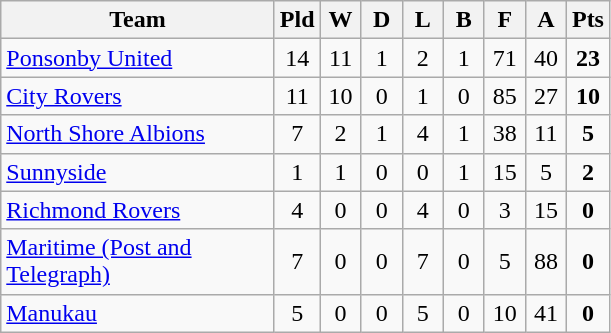<table class="wikitable" style="text-align:center;">
<tr>
<th width=175>Team</th>
<th width=20 abbr="Played">Pld</th>
<th width=20 abbr="Won">W</th>
<th width=20 abbr="Drawn">D</th>
<th width=20 abbr="Lost">L</th>
<th width=20 abbr="Bye">B</th>
<th width=20 abbr="For">F</th>
<th width=20 abbr="Against">A</th>
<th width=20 abbr="Points">Pts</th>
</tr>
<tr>
<td style="text-align:left;"><a href='#'>Ponsonby United</a></td>
<td>14</td>
<td>11</td>
<td>1</td>
<td>2</td>
<td>1</td>
<td>71</td>
<td>40</td>
<td><strong>23</strong></td>
</tr>
<tr>
<td style="text-align:left;"><a href='#'>City Rovers</a></td>
<td>11</td>
<td>10</td>
<td>0</td>
<td>1</td>
<td>0</td>
<td>85</td>
<td>27</td>
<td><strong>10</strong></td>
</tr>
<tr>
<td style="text-align:left;"><a href='#'>North Shore Albions</a></td>
<td>7</td>
<td>2</td>
<td>1</td>
<td>4</td>
<td>1</td>
<td>38</td>
<td>11</td>
<td><strong>5</strong></td>
</tr>
<tr>
<td style="text-align:left;"><a href='#'>Sunnyside</a></td>
<td>1</td>
<td>1</td>
<td>0</td>
<td>0</td>
<td>1</td>
<td>15</td>
<td>5</td>
<td><strong>2</strong></td>
</tr>
<tr>
<td style="text-align:left;"><a href='#'>Richmond Rovers</a></td>
<td>4</td>
<td>0</td>
<td>0</td>
<td>4</td>
<td>0</td>
<td>3</td>
<td>15</td>
<td><strong>0</strong></td>
</tr>
<tr>
<td style="text-align:left;"><a href='#'>Maritime (Post and Telegraph)</a></td>
<td>7</td>
<td>0</td>
<td>0</td>
<td>7</td>
<td>0</td>
<td>5</td>
<td>88</td>
<td><strong>0</strong></td>
</tr>
<tr>
<td style="text-align:left;"><a href='#'>Manukau</a></td>
<td>5</td>
<td>0</td>
<td>0</td>
<td>5</td>
<td>0</td>
<td>10</td>
<td>41</td>
<td><strong>0</strong></td>
</tr>
</table>
